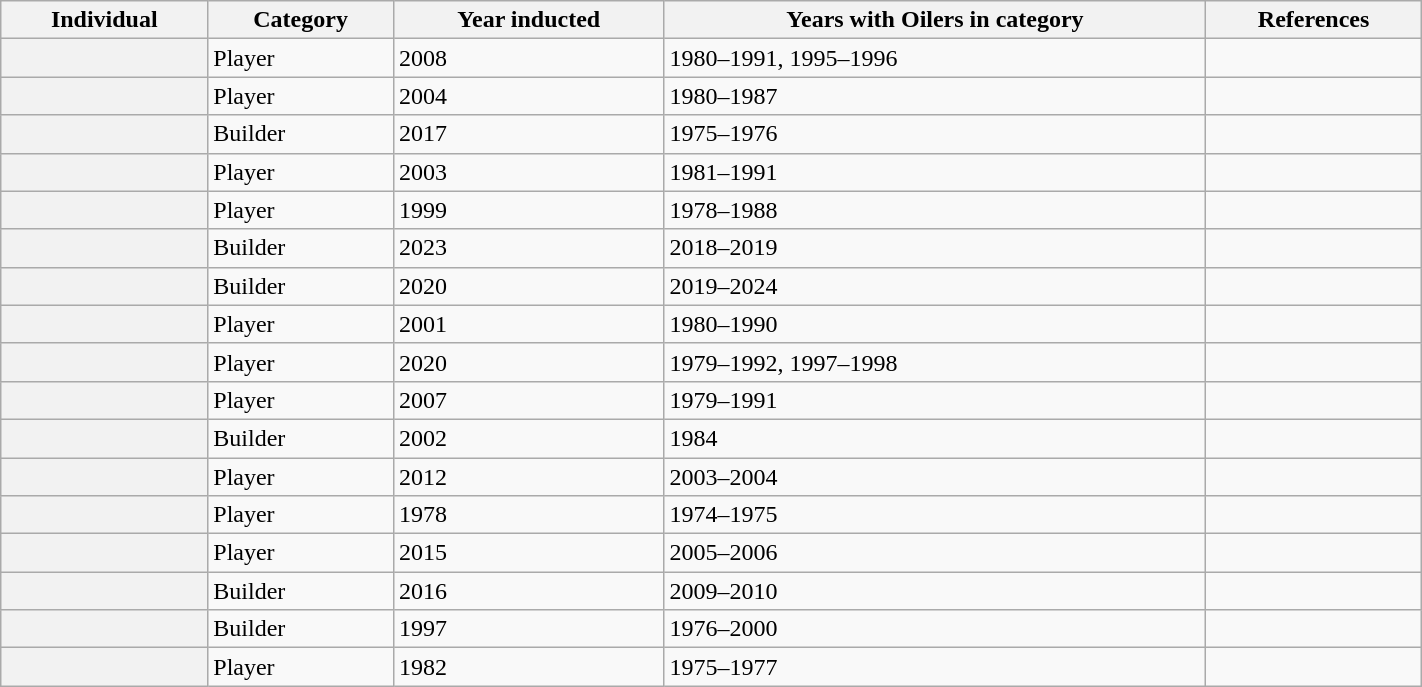<table class="wikitable sortable" width="75%">
<tr>
<th scope="col">Individual</th>
<th scope="col">Category</th>
<th scope="col">Year inducted</th>
<th scope="col">Years with Oilers in category</th>
<th scope="col" class="unsortable">References</th>
</tr>
<tr>
<th scope="row"></th>
<td>Player</td>
<td>2008</td>
<td>1980–1991, 1995–1996</td>
<td></td>
</tr>
<tr>
<th scope="row"></th>
<td>Player</td>
<td>2004</td>
<td>1980–1987</td>
<td></td>
</tr>
<tr>
<th scope="row"></th>
<td>Builder</td>
<td>2017</td>
<td>1975–1976</td>
<td></td>
</tr>
<tr>
<th scope="row"></th>
<td>Player</td>
<td>2003</td>
<td>1981–1991</td>
<td></td>
</tr>
<tr>
<th scope="row"></th>
<td>Player</td>
<td>1999</td>
<td>1978–1988</td>
<td></td>
</tr>
<tr>
<th scope="row"></th>
<td>Builder</td>
<td>2023</td>
<td>2018–2019</td>
<td></td>
</tr>
<tr>
<th scope="row"></th>
<td>Builder</td>
<td>2020</td>
<td>2019–2024</td>
<td></td>
</tr>
<tr>
<th scope="row"></th>
<td>Player</td>
<td>2001</td>
<td>1980–1990</td>
<td></td>
</tr>
<tr>
<th scope="row"></th>
<td>Player</td>
<td>2020</td>
<td>1979–1992, 1997–1998</td>
<td></td>
</tr>
<tr>
<th scope="row"></th>
<td>Player</td>
<td>2007</td>
<td>1979–1991</td>
<td></td>
</tr>
<tr>
<th scope="row"></th>
<td>Builder</td>
<td>2002</td>
<td>1984</td>
<td></td>
</tr>
<tr>
<th scope="row"></th>
<td>Player</td>
<td>2012</td>
<td>2003–2004</td>
<td></td>
</tr>
<tr>
<th scope="row"></th>
<td>Player</td>
<td>1978</td>
<td>1974–1975</td>
<td></td>
</tr>
<tr>
<th scope="row"></th>
<td>Player</td>
<td>2015</td>
<td>2005–2006</td>
<td></td>
</tr>
<tr>
<th scope="row"></th>
<td>Builder</td>
<td>2016</td>
<td>2009–2010</td>
<td></td>
</tr>
<tr>
<th scope="row"></th>
<td>Builder</td>
<td>1997</td>
<td>1976–2000</td>
<td></td>
</tr>
<tr>
<th scope="row"></th>
<td>Player</td>
<td>1982</td>
<td>1975–1977</td>
<td></td>
</tr>
</table>
